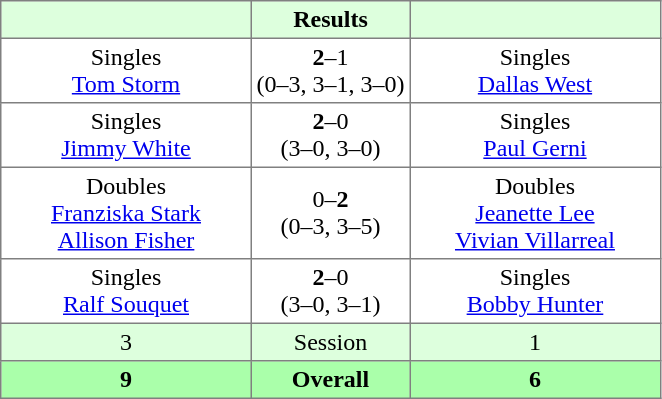<table border="1" cellpadding="3" style="border-collapse: collapse;">
<tr bgcolor="#ddffdd">
<th width="160"></th>
<th>Results</th>
<th width="160"></th>
</tr>
<tr>
<td align="center">Singles<br><a href='#'>Tom Storm</a></td>
<td align="center"><strong>2</strong>–1<br>(0–3, 3–1, 3–0)</td>
<td align="center">Singles<br><a href='#'>Dallas West</a></td>
</tr>
<tr>
<td align="center">Singles<br><a href='#'>Jimmy White</a></td>
<td align="center"><strong>2</strong>–0<br>(3–0, 3–0)</td>
<td align="center">Singles<br><a href='#'>Paul Gerni</a></td>
</tr>
<tr>
<td align="center">Doubles<br><a href='#'>Franziska Stark</a><br><a href='#'>Allison Fisher</a></td>
<td align="center">0–<strong>2</strong><br>(0–3, 3–5)</td>
<td align="center">Doubles<br><a href='#'>Jeanette Lee</a><br><a href='#'>Vivian Villarreal</a></td>
</tr>
<tr>
<td align="center">Singles<br><a href='#'>Ralf Souquet</a></td>
<td align="center"><strong>2</strong>–0<br>(3–0, 3–1)</td>
<td align="center">Singles<br><a href='#'>Bobby Hunter</a></td>
</tr>
<tr bgcolor="#ddffdd">
<td align="center">3</td>
<td align="center">Session</td>
<td align="center">1</td>
</tr>
<tr bgcolor="#aaffaa">
<th align="center">9</th>
<th align="center">Overall</th>
<th align="center">6</th>
</tr>
</table>
